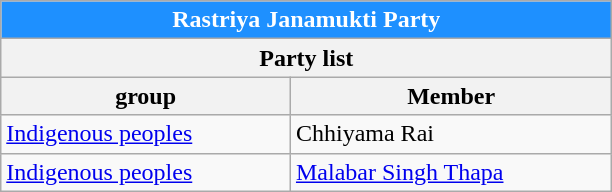<table role="presentation" class="wikitable mw-collapsible mw-collapsed">
<tr>
<th colspan="2" style="width: 300pt; background:dodgerblue; color: white;">Rastriya Janamukti Party</th>
</tr>
<tr>
<th colspan="2">Party list</th>
</tr>
<tr>
<th> group</th>
<th>Member</th>
</tr>
<tr>
<td><a href='#'>Indigenous peoples</a></td>
<td>Chhiyama Rai</td>
</tr>
<tr>
<td><a href='#'>Indigenous peoples</a></td>
<td><a href='#'>Malabar Singh Thapa</a></td>
</tr>
</table>
